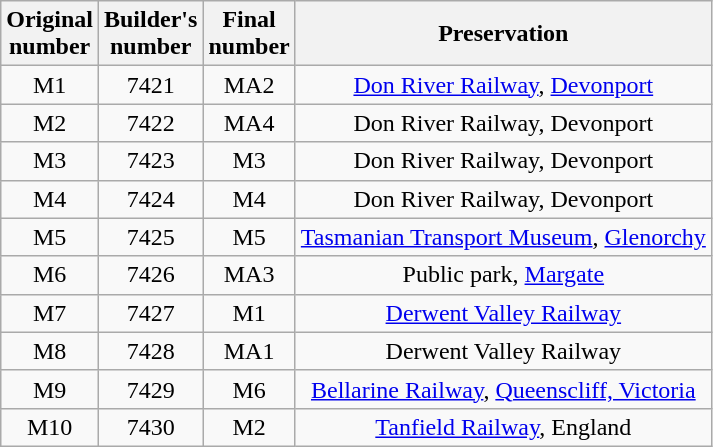<table class="wikitable sortable" style=text-align:center>
<tr>
<th>Original<br>number</th>
<th>Builder's<br>number</th>
<th>Final<br>number</th>
<th>Preservation</th>
</tr>
<tr>
<td>M1</td>
<td>7421</td>
<td>MA2</td>
<td><a href='#'>Don River Railway</a>, <a href='#'>Devonport</a></td>
</tr>
<tr>
<td>M2</td>
<td>7422</td>
<td>MA4</td>
<td>Don River Railway, Devonport</td>
</tr>
<tr>
<td>M3</td>
<td>7423</td>
<td>M3</td>
<td>Don River Railway, Devonport</td>
</tr>
<tr>
<td>M4</td>
<td>7424</td>
<td>M4</td>
<td>Don River Railway, Devonport</td>
</tr>
<tr>
<td>M5</td>
<td>7425</td>
<td>M5</td>
<td><a href='#'>Tasmanian Transport Museum</a>, <a href='#'>Glenorchy</a></td>
</tr>
<tr>
<td>M6</td>
<td>7426</td>
<td>MA3</td>
<td>Public park, <a href='#'>Margate</a></td>
</tr>
<tr>
<td>M7</td>
<td>7427</td>
<td>M1</td>
<td><a href='#'>Derwent Valley Railway</a></td>
</tr>
<tr>
<td>M8</td>
<td>7428</td>
<td>MA1</td>
<td>Derwent Valley Railway</td>
</tr>
<tr>
<td>M9</td>
<td>7429</td>
<td>M6</td>
<td><a href='#'>Bellarine Railway</a>, <a href='#'>Queenscliff, Victoria</a></td>
</tr>
<tr>
<td>M10</td>
<td>7430</td>
<td>M2</td>
<td><a href='#'>Tanfield Railway</a>, England</td>
</tr>
</table>
